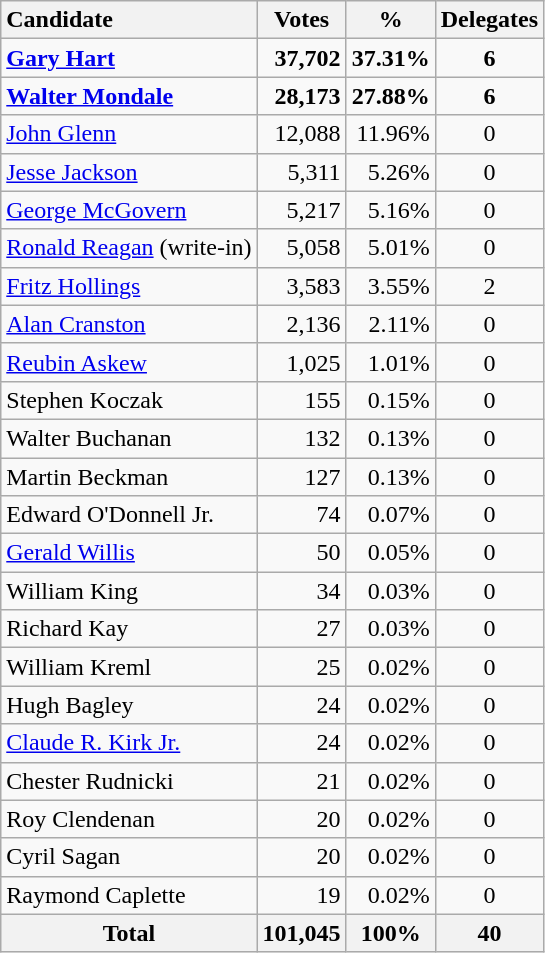<table class="wikitable sortable" style="text-align:right;">
<tr>
<th style="text-align:left;">Candidate</th>
<th>Votes</th>
<th>%</th>
<th>Delegates</th>
</tr>
<tr>
<td style="text-align:left;" data-sort-name="Hart, Gary"><strong><a href='#'>Gary Hart</a></strong></td>
<td><strong>37,702</strong></td>
<td><strong>37.31%</strong></td>
<td style="text-align:center;"><strong>6</strong></td>
</tr>
<tr>
<td style="text-align:left;" data-sort-name="Mondale, Walter"><strong><a href='#'>Walter Mondale</a></strong></td>
<td><strong>28,173</strong></td>
<td><strong>27.88%</strong></td>
<td style="text-align:center;"><strong>6</strong></td>
</tr>
<tr>
<td style="text-align:left;" data-sort-name="Glenn, John"><a href='#'>John Glenn</a></td>
<td>12,088</td>
<td>11.96%</td>
<td style="text-align:center;">0</td>
</tr>
<tr>
<td style="text-align:left;" data-sort-name="Jackson, Jesse"><a href='#'>Jesse Jackson</a></td>
<td>5,311</td>
<td>5.26%</td>
<td style="text-align:center;">0</td>
</tr>
<tr>
<td style="text-align:left;" data-sort-name="McGovern, George"><a href='#'>George McGovern</a></td>
<td>5,217</td>
<td>5.16%</td>
<td style="text-align:center;">0</td>
</tr>
<tr>
<td style="text-align:left;" data-sort-name="Reagan, Ronald"><a href='#'>Ronald Reagan</a> (write-in)</td>
<td>5,058</td>
<td>5.01%</td>
<td style="text-align:center;">0</td>
</tr>
<tr>
<td style="text-align:left;" data-sort-name="Hollings, Fritz"><a href='#'>Fritz Hollings</a></td>
<td>3,583</td>
<td>3.55%</td>
<td style="text-align:center;">2</td>
</tr>
<tr>
<td style="text-align:left;" data-sort-name="Cranston, Alan"><a href='#'>Alan Cranston</a></td>
<td>2,136</td>
<td>2.11%</td>
<td style="text-align:center;">0</td>
</tr>
<tr>
<td style="text-align:left;" data-sort-name="Askew, Reubin"><a href='#'>Reubin Askew</a></td>
<td>1,025</td>
<td>1.01%</td>
<td style="text-align:center;">0</td>
</tr>
<tr>
<td style="text-align:left;" data-sort-name="Koczak, Stephen">Stephen Koczak</td>
<td>155</td>
<td>0.15%</td>
<td style="text-align:center;">0</td>
</tr>
<tr>
<td style="text-align:left;" data-sort-name="Buchanan, Walter">Walter Buchanan</td>
<td>132</td>
<td>0.13%</td>
<td style="text-align:center;">0</td>
</tr>
<tr>
<td style="text-align:left;" data-sort-name="Beckman, Martin">Martin Beckman</td>
<td>127</td>
<td>0.13%</td>
<td style="text-align:center;">0</td>
</tr>
<tr>
<td style="text-align:left;" data-sort-name="O'Donnell Jr., Edward">Edward O'Donnell Jr.</td>
<td>74</td>
<td>0.07%</td>
<td style="text-align:center;">0</td>
</tr>
<tr>
<td style="text-align:left;" data-sort-name="Willis, Gerald"><a href='#'>Gerald Willis</a></td>
<td>50</td>
<td>0.05%</td>
<td style="text-align:center;">0</td>
</tr>
<tr>
<td style="text-align:left;" data-sort-name="King, William">William King</td>
<td>34</td>
<td>0.03%</td>
<td style="text-align:center;">0</td>
</tr>
<tr>
<td style="text-align:left;" data-sort-name="Kay, Richard">Richard Kay</td>
<td>27</td>
<td>0.03%</td>
<td style="text-align:center;">0</td>
</tr>
<tr>
<td style="text-align:left;" data-sort-name="Kreml, William">William Kreml</td>
<td>25</td>
<td>0.02%</td>
<td style="text-align:center;">0</td>
</tr>
<tr>
<td style="text-align:left;" data-sort-name="Bagley, Hugh">Hugh Bagley</td>
<td>24</td>
<td>0.02%</td>
<td style="text-align:center;">0</td>
</tr>
<tr>
<td style="text-align:left;" data-sort-name="Kirk Jr., Claude"><a href='#'>Claude R. Kirk Jr.</a></td>
<td>24</td>
<td>0.02%</td>
<td style="text-align:center;">0</td>
</tr>
<tr>
<td style="text-align:left;" data-sort-name="Rudnicki, Chester">Chester Rudnicki</td>
<td>21</td>
<td>0.02%</td>
<td style="text-align:center;">0</td>
</tr>
<tr>
<td style="text-align:left;" data-sort-name="Clendenan, Roy">Roy Clendenan</td>
<td>20</td>
<td>0.02%</td>
<td style="text-align:center;">0</td>
</tr>
<tr>
<td style="text-align:left;" data-sort-name="Sagan, Cyril">Cyril Sagan</td>
<td>20</td>
<td>0.02%</td>
<td style="text-align:center;">0</td>
</tr>
<tr>
<td style="text-align:left;" data-sort-name="Caplette, Raymond">Raymond Caplette</td>
<td>19</td>
<td>0.02%</td>
<td style="text-align:center;">0</td>
</tr>
<tr>
<th>Total</th>
<th>101,045</th>
<th>100%</th>
<th>40</th>
</tr>
</table>
